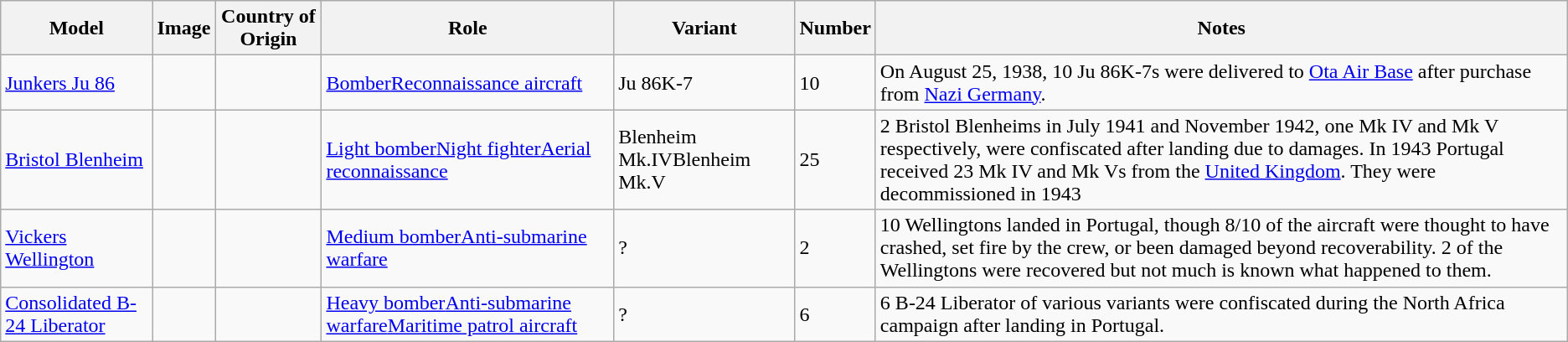<table class="wikitable sortable">
<tr>
<th>Model</th>
<th>Image</th>
<th>Country of Origin</th>
<th>Role</th>
<th>Variant</th>
<th>Number</th>
<th>Notes</th>
</tr>
<tr>
<td><a href='#'>Junkers Ju 86</a></td>
<td></td>
<td></td>
<td><a href='#'>Bomber</a><a href='#'>Reconnaissance aircraft</a></td>
<td>Ju 86K-7</td>
<td>10</td>
<td>On August 25, 1938, 10 Ju 86K-7s were delivered to <a href='#'>Ota Air Base</a> after purchase from <a href='#'>Nazi Germany</a>.</td>
</tr>
<tr>
<td><a href='#'>Bristol Blenheim</a></td>
<td></td>
<td></td>
<td><a href='#'>Light bomber</a><a href='#'>Night fighter</a><a href='#'>Aerial reconnaissance</a></td>
<td>Blenheim Mk.IVBlenheim Mk.V</td>
<td>25</td>
<td>2 Bristol Blenheims in July 1941 and November 1942, one Mk IV and Mk V respectively, were confiscated after landing due to damages. In 1943 Portugal received 23 Mk IV and Mk Vs from the <a href='#'>United Kingdom</a>. They were decommissioned in 1943</td>
</tr>
<tr>
<td><a href='#'>Vickers Wellington</a></td>
<td></td>
<td></td>
<td><a href='#'>Medium bomber</a><a href='#'>Anti-submarine warfare</a></td>
<td>?</td>
<td>2</td>
<td>10 Wellingtons landed in Portugal, though 8/10 of the aircraft were thought to have crashed, set fire by the crew, or been damaged beyond recoverability. 2 of the Wellingtons were recovered but not much is known what happened to them.</td>
</tr>
<tr>
<td><a href='#'>Consolidated B-24 Liberator</a></td>
<td></td>
<td></td>
<td><a href='#'>Heavy bomber</a><a href='#'>Anti-submarine warfare</a><a href='#'>Maritime patrol aircraft</a></td>
<td>?</td>
<td>6</td>
<td>6 B-24 Liberator of various variants were confiscated during the North Africa campaign after landing in Portugal.</td>
</tr>
</table>
